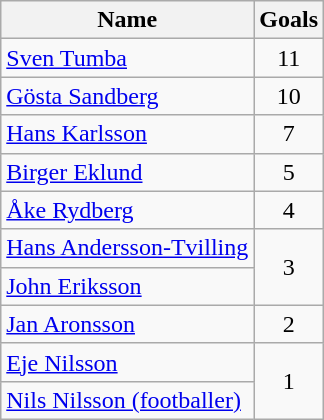<table class="wikitable">
<tr>
<th>Name</th>
<th>Goals</th>
</tr>
<tr>
<td> <a href='#'>Sven Tumba</a></td>
<td style="text-align:center;">11</td>
</tr>
<tr>
<td> <a href='#'>Gösta Sandberg</a></td>
<td style="text-align:center;">10</td>
</tr>
<tr>
<td> <a href='#'>Hans Karlsson</a></td>
<td style="text-align:center;">7</td>
</tr>
<tr>
<td> <a href='#'>Birger Eklund</a></td>
<td style="text-align:center;">5</td>
</tr>
<tr>
<td> <a href='#'>Åke Rydberg</a></td>
<td style="text-align:center;">4</td>
</tr>
<tr>
<td> <a href='#'>Hans Andersson-Tvilling</a></td>
<td rowspan="2" style="text-align:center;">3</td>
</tr>
<tr>
<td> <a href='#'>John Eriksson</a></td>
</tr>
<tr>
<td> <a href='#'>Jan Aronsson</a></td>
<td style="text-align:center;">2</td>
</tr>
<tr>
<td> <a href='#'>Eje Nilsson</a></td>
<td rowspan="2" style="text-align:center;">1</td>
</tr>
<tr>
<td> <a href='#'>Nils Nilsson (footballer)</a></td>
</tr>
</table>
